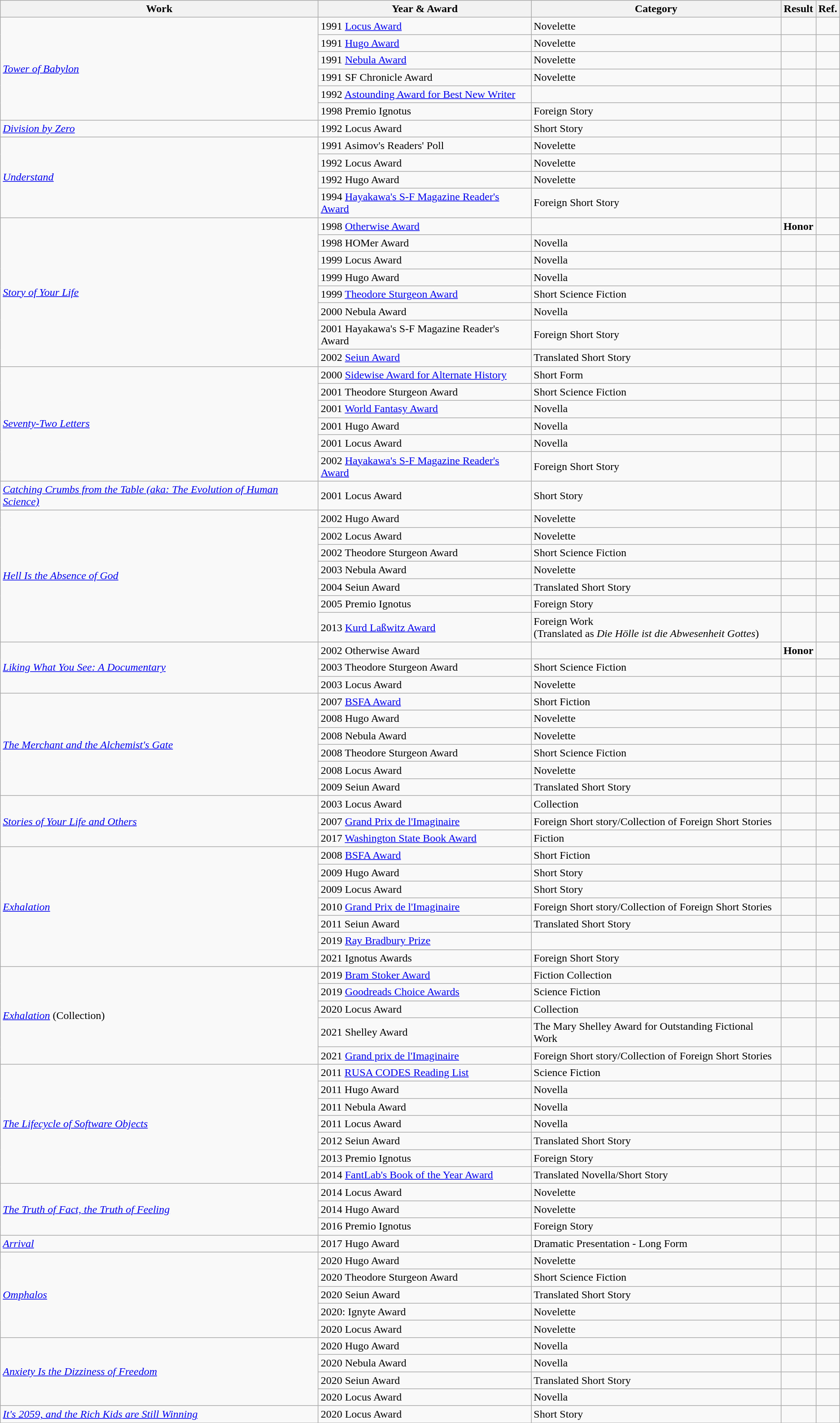<table class="wikitable">
<tr>
<th>Work</th>
<th>Year & Award</th>
<th>Category</th>
<th>Result</th>
<th>Ref.</th>
</tr>
<tr>
<td rowspan="6"><em><a href='#'>Tower of Babylon</a></em></td>
<td>1991 <a href='#'>Locus Award</a></td>
<td>Novelette</td>
<td></td>
<td></td>
</tr>
<tr>
<td>1991 <a href='#'>Hugo Award</a></td>
<td>Novelette</td>
<td></td>
<td></td>
</tr>
<tr>
<td>1991 <a href='#'>Nebula Award</a></td>
<td>Novelette</td>
<td></td>
<td></td>
</tr>
<tr>
<td>1991 SF Chronicle Award</td>
<td>Novelette</td>
<td></td>
<td></td>
</tr>
<tr>
<td>1992 <a href='#'>Astounding Award for Best New Writer</a></td>
<td></td>
<td></td>
<td></td>
</tr>
<tr>
<td>1998 Premio Ignotus</td>
<td>Foreign Story</td>
<td></td>
<td></td>
</tr>
<tr>
<td rowspan="1"><em><a href='#'>Division by Zero</a></em></td>
<td>1992 Locus Award</td>
<td>Short Story</td>
<td></td>
<td></td>
</tr>
<tr>
<td rowspan="4"><em><a href='#'>Understand</a></em></td>
<td>1991 Asimov's Readers' Poll</td>
<td>Novelette</td>
<td></td>
<td></td>
</tr>
<tr>
<td>1992 Locus Award</td>
<td>Novelette</td>
<td></td>
<td></td>
</tr>
<tr>
<td>1992 Hugo Award</td>
<td>Novelette</td>
<td></td>
<td></td>
</tr>
<tr>
<td>1994 <a href='#'>Hayakawa's S-F Magazine Reader's Award</a></td>
<td>Foreign Short Story</td>
<td></td>
<td></td>
</tr>
<tr>
<td rowspan="8"><em><a href='#'>Story of Your Life</a></em></td>
<td>1998 <a href='#'>Otherwise Award</a></td>
<td></td>
<td><strong>Honor</strong></td>
<td></td>
</tr>
<tr>
<td>1998 HOMer Award</td>
<td>Novella</td>
<td></td>
<td></td>
</tr>
<tr>
<td>1999 Locus Award</td>
<td>Novella</td>
<td></td>
<td></td>
</tr>
<tr>
<td>1999 Hugo Award</td>
<td>Novella</td>
<td></td>
<td></td>
</tr>
<tr>
<td>1999 <a href='#'>Theodore Sturgeon Award</a></td>
<td>Short Science Fiction</td>
<td></td>
<td></td>
</tr>
<tr>
<td>2000 Nebula Award</td>
<td>Novella</td>
<td></td>
<td></td>
</tr>
<tr>
<td>2001 Hayakawa's S-F Magazine Reader's Award</td>
<td>Foreign Short Story</td>
<td></td>
<td></td>
</tr>
<tr>
<td>2002 <a href='#'>Seiun Award</a></td>
<td>Translated Short Story</td>
<td></td>
<td></td>
</tr>
<tr>
<td rowspan="6"><em><a href='#'>Seventy-Two Letters</a></em></td>
<td>2000 <a href='#'>Sidewise Award for Alternate History</a></td>
<td>Short Form</td>
<td></td>
<td></td>
</tr>
<tr>
<td>2001 Theodore Sturgeon Award</td>
<td>Short Science Fiction</td>
<td></td>
<td></td>
</tr>
<tr>
<td>2001 <a href='#'>World Fantasy Award</a></td>
<td>Novella</td>
<td></td>
<td></td>
</tr>
<tr>
<td>2001 Hugo Award</td>
<td>Novella</td>
<td></td>
<td></td>
</tr>
<tr>
<td>2001 Locus Award</td>
<td>Novella</td>
<td></td>
<td></td>
</tr>
<tr>
<td>2002 <a href='#'>Hayakawa's S-F Magazine Reader's Award</a></td>
<td>Foreign Short Story</td>
<td></td>
<td></td>
</tr>
<tr>
<td rowspan="1"><em><a href='#'>Catching Crumbs from the Table (aka: The Evolution of Human Science)</a></em></td>
<td>2001 Locus Award</td>
<td>Short Story</td>
<td></td>
<td></td>
</tr>
<tr>
<td rowspan="7"><em><a href='#'>Hell Is the Absence of God</a></em></td>
<td>2002 Hugo Award</td>
<td>Novelette</td>
<td></td>
<td></td>
</tr>
<tr>
<td>2002 Locus Award</td>
<td>Novelette</td>
<td></td>
<td></td>
</tr>
<tr>
<td>2002 Theodore Sturgeon Award</td>
<td>Short Science Fiction</td>
<td></td>
<td></td>
</tr>
<tr>
<td>2003 Nebula Award</td>
<td>Novelette</td>
<td></td>
<td></td>
</tr>
<tr>
<td>2004 Seiun Award</td>
<td>Translated Short Story</td>
<td></td>
<td></td>
</tr>
<tr>
<td>2005 Premio Ignotus</td>
<td>Foreign Story</td>
<td></td>
<td></td>
</tr>
<tr>
<td>2013 <a href='#'>Kurd Laßwitz Award</a></td>
<td>Foreign Work<br>(Translated as <em>Die Hölle ist die Abwesenheit Gottes</em>)</td>
<td></td>
<td></td>
</tr>
<tr>
<td rowspan="3"><em><a href='#'>Liking What You See: A Documentary</a></em></td>
<td>2002 Otherwise Award</td>
<td></td>
<td><strong>Honor</strong></td>
<td></td>
</tr>
<tr>
<td>2003 Theodore Sturgeon Award</td>
<td>Short Science Fiction</td>
<td></td>
<td></td>
</tr>
<tr>
<td>2003 Locus Award</td>
<td>Novelette</td>
<td></td>
<td></td>
</tr>
<tr>
<td rowspan="6"><em><a href='#'>The Merchant and the Alchemist's Gate</a></em></td>
<td>2007 <a href='#'>BSFA Award</a></td>
<td>Short Fiction</td>
<td></td>
<td></td>
</tr>
<tr>
<td>2008 Hugo Award</td>
<td>Novelette</td>
<td></td>
<td></td>
</tr>
<tr>
<td>2008 Nebula Award</td>
<td>Novelette</td>
<td></td>
<td></td>
</tr>
<tr>
<td>2008 Theodore Sturgeon Award</td>
<td>Short Science Fiction</td>
<td></td>
<td></td>
</tr>
<tr>
<td>2008 Locus Award</td>
<td>Novelette</td>
<td></td>
<td></td>
</tr>
<tr>
<td>2009 Seiun Award</td>
<td>Translated Short Story</td>
<td></td>
<td></td>
</tr>
<tr>
<td rowspan="3"><em><a href='#'>Stories of Your Life and Others</a></em></td>
<td>2003 Locus Award</td>
<td>Collection</td>
<td></td>
<td></td>
</tr>
<tr>
<td>2007 <a href='#'>Grand Prix de l'Imaginaire</a></td>
<td>Foreign Short story/Collection of Foreign Short Stories</td>
<td></td>
<td></td>
</tr>
<tr>
<td>2017 <a href='#'>Washington State Book Award</a></td>
<td>Fiction</td>
<td></td>
<td></td>
</tr>
<tr>
<td rowspan="7"><em><a href='#'>Exhalation</a></em></td>
<td>2008 <a href='#'>BSFA Award</a></td>
<td>Short Fiction</td>
<td></td>
<td></td>
</tr>
<tr>
<td>2009 Hugo Award</td>
<td>Short Story</td>
<td></td>
<td></td>
</tr>
<tr>
<td>2009 Locus Award</td>
<td>Short Story</td>
<td></td>
<td></td>
</tr>
<tr>
<td>2010 <a href='#'>Grand Prix de l'Imaginaire</a></td>
<td>Foreign Short story/Collection of Foreign Short Stories</td>
<td></td>
<td></td>
</tr>
<tr>
<td>2011 Seiun Award</td>
<td>Translated Short Story</td>
<td></td>
<td></td>
</tr>
<tr>
<td>2019 <a href='#'>Ray Bradbury Prize</a></td>
<td></td>
<td></td>
<td></td>
</tr>
<tr>
<td>2021 Ignotus Awards</td>
<td>Foreign Short Story</td>
<td></td>
<td></td>
</tr>
<tr>
<td rowspan="5"><em><a href='#'>Exhalation</a></em> (Collection)</td>
<td>2019 <a href='#'>Bram Stoker Award</a></td>
<td>Fiction Collection</td>
<td></td>
<td></td>
</tr>
<tr>
<td>2019 <a href='#'>Goodreads Choice Awards</a></td>
<td>Science Fiction</td>
<td></td>
<td></td>
</tr>
<tr>
<td>2020 Locus Award</td>
<td>Collection</td>
<td></td>
<td></td>
</tr>
<tr>
<td>2021 Shelley Award</td>
<td>The Mary Shelley Award for Outstanding Fictional Work</td>
<td></td>
<td></td>
</tr>
<tr>
<td>2021 <a href='#'>Grand prix de l'Imaginaire</a></td>
<td>Foreign Short story/Collection of Foreign Short Stories</td>
<td></td>
<td></td>
</tr>
<tr>
<td rowspan="7"><em><a href='#'>The Lifecycle of Software Objects</a></em></td>
<td>2011 <a href='#'>RUSA CODES Reading List</a></td>
<td>Science Fiction</td>
<td></td>
<td></td>
</tr>
<tr>
<td>2011 Hugo Award</td>
<td>Novella</td>
<td></td>
<td></td>
</tr>
<tr>
<td>2011 Nebula Award</td>
<td>Novella</td>
<td></td>
<td></td>
</tr>
<tr>
<td>2011 Locus Award</td>
<td>Novella</td>
<td></td>
<td></td>
</tr>
<tr>
<td>2012 Seiun Award</td>
<td>Translated Short Story</td>
<td></td>
<td></td>
</tr>
<tr>
<td>2013 Premio Ignotus</td>
<td>Foreign Story</td>
<td></td>
<td></td>
</tr>
<tr>
<td>2014 <a href='#'>FantLab's Book of the Year Award</a></td>
<td>Translated Novella/Short Story</td>
<td></td>
<td></td>
</tr>
<tr>
<td rowspan="3"><em><a href='#'>The Truth of Fact, the Truth of Feeling</a></em></td>
<td>2014 Locus Award</td>
<td>Novelette</td>
<td></td>
<td></td>
</tr>
<tr>
<td>2014 Hugo Award</td>
<td>Novelette</td>
<td></td>
<td></td>
</tr>
<tr>
<td>2016 Premio Ignotus</td>
<td>Foreign Story</td>
<td></td>
<td></td>
</tr>
<tr>
<td rowspan="1"><em><a href='#'>Arrival</a></em></td>
<td>2017 Hugo Award</td>
<td>Dramatic Presentation - Long Form</td>
<td></td>
<td></td>
</tr>
<tr>
<td rowspan="5"><em><a href='#'>Omphalos</a></em></td>
<td>2020 Hugo Award</td>
<td>Novelette</td>
<td></td>
<td></td>
</tr>
<tr>
<td>2020 Theodore Sturgeon Award</td>
<td>Short Science Fiction</td>
<td></td>
<td></td>
</tr>
<tr>
<td>2020 Seiun Award</td>
<td>Translated Short Story</td>
<td></td>
<td></td>
</tr>
<tr>
<td>2020: Ignyte Award</td>
<td>Novelette</td>
<td></td>
<td></td>
</tr>
<tr>
<td>2020 Locus Award</td>
<td>Novelette</td>
<td></td>
<td></td>
</tr>
<tr>
<td rowspan="4"><em><a href='#'>Anxiety Is the Dizziness of Freedom</a></em></td>
<td>2020 Hugo Award</td>
<td>Novella</td>
<td></td>
<td></td>
</tr>
<tr>
<td>2020 Nebula Award</td>
<td>Novella</td>
<td></td>
<td></td>
</tr>
<tr>
<td>2020 Seiun Award</td>
<td>Translated Short Story</td>
<td></td>
<td></td>
</tr>
<tr>
<td>2020 Locus Award</td>
<td>Novella</td>
<td></td>
<td></td>
</tr>
<tr>
<td rowspan="1"><em><a href='#'>It's 2059, and the Rich Kids are Still Winning</a></em></td>
<td>2020 Locus Award</td>
<td>Short Story</td>
<td></td>
<td></td>
</tr>
<tr>
</tr>
</table>
